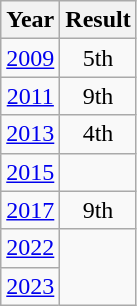<table class="wikitable" style="text-align:center">
<tr>
<th>Year</th>
<th>Result</th>
</tr>
<tr>
<td><a href='#'>2009</a></td>
<td>5th</td>
</tr>
<tr>
<td><a href='#'>2011</a></td>
<td>9th</td>
</tr>
<tr>
<td><a href='#'>2013</a></td>
<td>4th</td>
</tr>
<tr>
<td><a href='#'>2015</a></td>
<td></td>
</tr>
<tr>
<td><a href='#'>2017</a></td>
<td>9th</td>
</tr>
<tr>
<td><a href='#'>2022</a></td>
<td rowspan=2></td>
</tr>
<tr>
<td><a href='#'>2023</a></td>
</tr>
</table>
